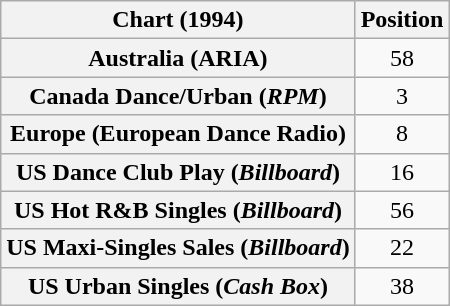<table class="wikitable sortable plainrowheaders" style="text-align:center">
<tr>
<th scope="col">Chart (1994)</th>
<th scope="col">Position</th>
</tr>
<tr>
<th scope="row">Australia (ARIA)</th>
<td>58</td>
</tr>
<tr>
<th scope="row">Canada Dance/Urban (<em>RPM</em>)</th>
<td>3</td>
</tr>
<tr>
<th scope="row">Europe (European Dance Radio)</th>
<td>8</td>
</tr>
<tr>
<th scope="row">US Dance Club Play (<em>Billboard</em>)</th>
<td>16</td>
</tr>
<tr>
<th scope="row">US Hot R&B Singles (<em>Billboard</em>)</th>
<td>56</td>
</tr>
<tr>
<th scope="row">US Maxi-Singles Sales (<em>Billboard</em>)</th>
<td>22</td>
</tr>
<tr>
<th scope="row">US Urban Singles (<em>Cash Box</em>)</th>
<td>38</td>
</tr>
</table>
